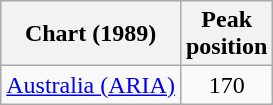<table class="wikitable">
<tr>
<th>Chart (1989)</th>
<th>Peak<br>position</th>
</tr>
<tr>
<td><a href='#'>Australia (ARIA)</a></td>
<td align="center">170</td>
</tr>
</table>
